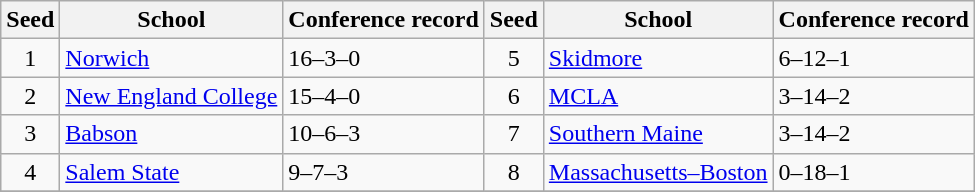<table class="wikitable">
<tr>
<th>Seed</th>
<th>School</th>
<th>Conference record</th>
<th>Seed</th>
<th>School</th>
<th>Conference record</th>
</tr>
<tr>
<td align=center>1</td>
<td><a href='#'>Norwich</a></td>
<td>16–3–0</td>
<td align=center>5</td>
<td><a href='#'>Skidmore</a></td>
<td>6–12–1</td>
</tr>
<tr>
<td align=center>2</td>
<td><a href='#'>New England College</a></td>
<td>15–4–0</td>
<td align=center>6</td>
<td><a href='#'>MCLA</a></td>
<td>3–14–2</td>
</tr>
<tr>
<td align=center>3</td>
<td><a href='#'>Babson</a></td>
<td>10–6–3</td>
<td align=center>7</td>
<td><a href='#'>Southern Maine</a></td>
<td>3–14–2</td>
</tr>
<tr>
<td align=center>4</td>
<td><a href='#'>Salem State</a></td>
<td>9–7–3</td>
<td align=center>8</td>
<td><a href='#'>Massachusetts–Boston</a></td>
<td>0–18–1</td>
</tr>
<tr>
</tr>
</table>
